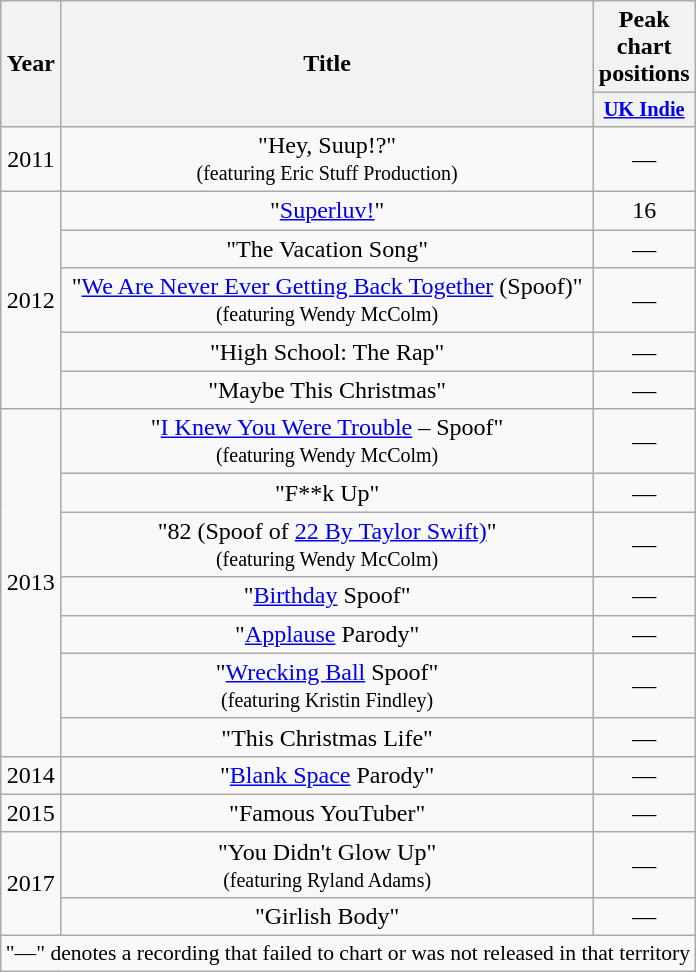<table class="wikitable plainrowheaders" style="text-align:center;">
<tr>
<th scope="col" rowspan="2">Year</th>
<th scope="col" rowspan="2">Title</th>
<th scope="col" colspan="1">Peak chart positions</th>
</tr>
<tr>
<th scope="col" style="width:3em;font-size:85%;"><a href='#'>UK Indie</a></th>
</tr>
<tr>
<td>2011</td>
<td>"Hey, Suup!?"<br><small>(featuring Eric Stuff Production)</small></td>
<td>—</td>
</tr>
<tr>
<td rowspan="5">2012</td>
<td>"<a href='#'>Superluv!</a>"</td>
<td>16</td>
</tr>
<tr>
<td>"The Vacation Song"</td>
<td>—</td>
</tr>
<tr>
<td>"<a href='#'>We Are Never Ever Getting Back Together</a> (Spoof)"<br><small>(featuring Wendy McColm)</small></td>
<td>—</td>
</tr>
<tr>
<td>"High School: The Rap"</td>
<td>—</td>
</tr>
<tr>
<td>"Maybe This Christmas"</td>
<td>—</td>
</tr>
<tr>
<td rowspan="7">2013</td>
<td>"<a href='#'>I Knew You Were Trouble</a> – Spoof"<br><small>(featuring Wendy McColm)</small></td>
<td>—</td>
</tr>
<tr>
<td>"F**k Up"</td>
<td>—</td>
</tr>
<tr>
<td>"82 (Spoof of <a href='#'>22 By Taylor Swift)</a>"<br><small>(featuring Wendy McColm)</small></td>
<td>—</td>
</tr>
<tr>
<td>"<a href='#'>Birthday</a> Spoof"</td>
<td>—</td>
</tr>
<tr>
<td>"<a href='#'>Applause</a> Parody"</td>
<td>—</td>
</tr>
<tr>
<td>"<a href='#'>Wrecking Ball</a> Spoof"<br><small>(featuring Kristin Findley)</small></td>
<td>—</td>
</tr>
<tr>
<td>"This Christmas Life"</td>
<td>—</td>
</tr>
<tr>
<td>2014</td>
<td>"<a href='#'>Blank Space</a> Parody"</td>
<td>—</td>
</tr>
<tr>
<td>2015</td>
<td>"Famous YouTuber"</td>
<td>—</td>
</tr>
<tr>
<td rowspan="2">2017</td>
<td>"You Didn't Glow Up"<br><small>(featuring Ryland Adams)</small></td>
<td>—</td>
</tr>
<tr>
<td>"Girlish Body"</td>
<td>—</td>
</tr>
<tr>
<td colspan="3" style="font-size:90%">"—" denotes a recording that failed to chart or was not released in that territory</td>
</tr>
</table>
